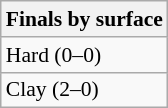<table class=wikitable style=font-size:90%>
<tr>
<th>Finals by surface</th>
</tr>
<tr>
<td>Hard (0–0)</td>
</tr>
<tr>
<td>Clay (2–0)</td>
</tr>
</table>
